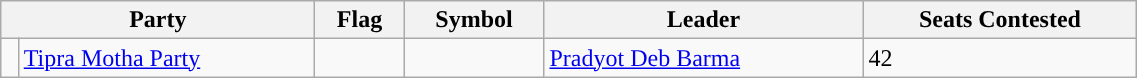<table class="wikitable" width="60%">
<tr>
<th colspan="2">Party</th>
<th>Flag</th>
<th>Symbol</th>
<th>Leader</th>
<th>Seats Contested</th>
</tr>
<tr>
<td style="text-align:center; background:"></td>
<td><a href='#'>Tipra Motha Party</a></td>
<td></td>
<td></td>
<td><a href='#'>Pradyot Deb Barma</a></td>
<td>42</td>
</tr>
</table>
